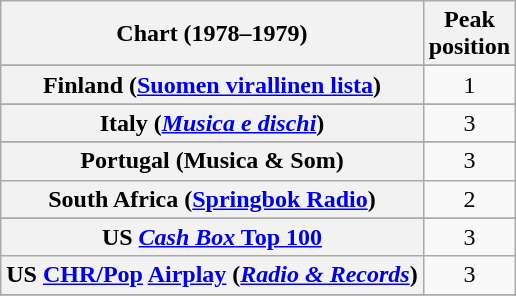<table class="wikitable sortable plainrowheaders">
<tr>
<th>Chart (1978–1979)</th>
<th>Peak<br>position</th>
</tr>
<tr>
</tr>
<tr>
</tr>
<tr>
</tr>
<tr>
</tr>
<tr>
<th scope="row">Finland (<a href='#'>Suomen virallinen lista</a>)</th>
<td align="center">1</td>
</tr>
<tr>
</tr>
<tr>
<th scope="row">Italy (<em><a href='#'>Musica e dischi</a></em>)</th>
<td align="center">3</td>
</tr>
<tr>
</tr>
<tr>
</tr>
<tr>
</tr>
<tr>
</tr>
<tr>
<th scope="row">Portugal (Musica & Som)</th>
<td align="center">3</td>
</tr>
<tr>
<th scope="row">South Africa (<a href='#'>Springbok Radio</a>)</th>
<td align="center">2</td>
</tr>
<tr>
</tr>
<tr>
</tr>
<tr>
</tr>
<tr>
</tr>
<tr>
</tr>
<tr>
<th scope="row">US <a href='#'><em>Cash Box</em> Top 100</a></th>
<td style="text-align:center;">3</td>
</tr>
<tr>
<th scope="row">US <a href='#'>CHR/Pop</a> <a href='#'>Airplay</a> (<em><a href='#'>Radio & Records</a></em>)</th>
<td align="center">3</td>
</tr>
<tr>
</tr>
<tr>
</tr>
</table>
